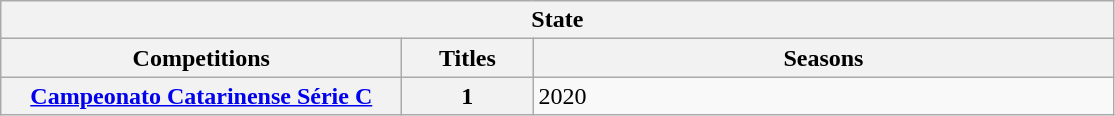<table class="wikitable">
<tr>
<th colspan="3">State</th>
</tr>
<tr>
<th style="width:260px">Competitions</th>
<th style="width:80px">Titles</th>
<th style="width:380px">Seasons</th>
</tr>
<tr>
<th><a href='#'>Campeonato Catarinense Série C</a></th>
<th>1</th>
<td>2020</td>
</tr>
</table>
